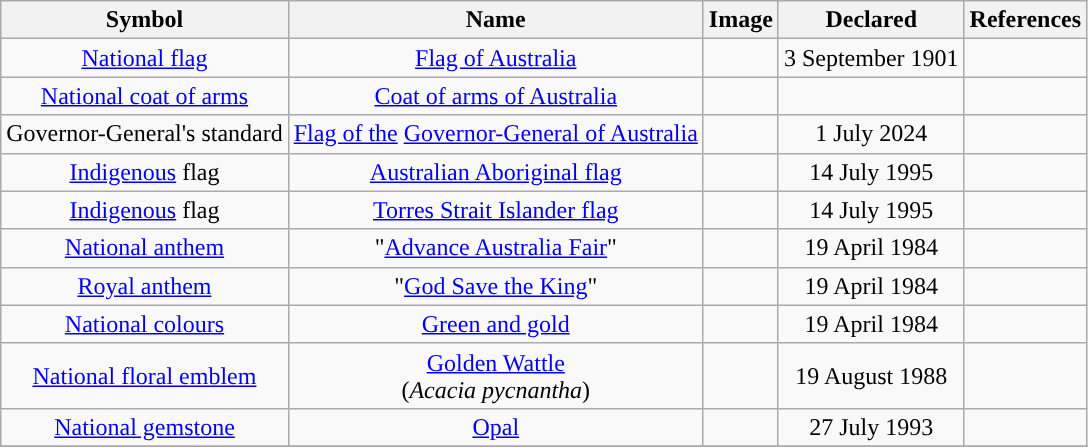<table class="wikitable plainrowheaders" style="text-align:center;">
<tr>
<th>Symbol</th>
<th>Name</th>
<th>Image</th>
<th>Declared</th>
<th>References</th>
</tr>
<tr>
<td><a href='#'>National flag</a></td>
<td><a href='#'>Flag of Australia</a></td>
<td></td>
<td>3 September 1901</td>
<td></td>
</tr>
<tr>
<td><a href='#'>National coat of arms</a></td>
<td><a href='#'>Coat of arms of Australia</a></td>
<td></td>
<td></td>
<td></td>
</tr>
<tr>
<td>Governor-General's standard</td>
<td><a href='#'>Flag of the</a> <a href='#'>Governor-General of Australia</a></td>
<td style="text-align:center;"></td>
<td>1 July 2024</td>
<td></td>
</tr>
<tr>
<td><a href='#'>Indigenous</a> flag</td>
<td><a href='#'>Australian Aboriginal flag</a></td>
<td></td>
<td>14 July 1995</td>
<td></td>
</tr>
<tr>
<td><a href='#'>Indigenous</a> flag</td>
<td><a href='#'>Torres Strait Islander flag</a></td>
<td></td>
<td>14 July 1995</td>
<td></td>
</tr>
<tr>
<td><a href='#'>National anthem</a></td>
<td>"<a href='#'>Advance Australia Fair</a>"</td>
<td><br></td>
<td>19 April 1984</td>
<td></td>
</tr>
<tr>
<td><a href='#'>Royal anthem</a></td>
<td>"<a href='#'>God Save the King</a>"</td>
<td><br></td>
<td>19 April 1984</td>
<td></td>
</tr>
<tr>
<td><a href='#'>National colours</a></td>
<td><a href='#'>Green and gold</a></td>
<td align=center></td>
<td>19 April 1984</td>
<td></td>
</tr>
<tr>
<td><a href='#'>National floral emblem</a></td>
<td><a href='#'>Golden Wattle</a><br>(<em>Acacia pycnantha</em>)</td>
<td></td>
<td>19 August 1988</td>
<td></td>
</tr>
<tr>
<td><a href='#'>National gemstone</a></td>
<td><a href='#'>Opal</a></td>
<td></td>
<td>27 July 1993</td>
<td></td>
</tr>
<tr>
</tr>
</table>
